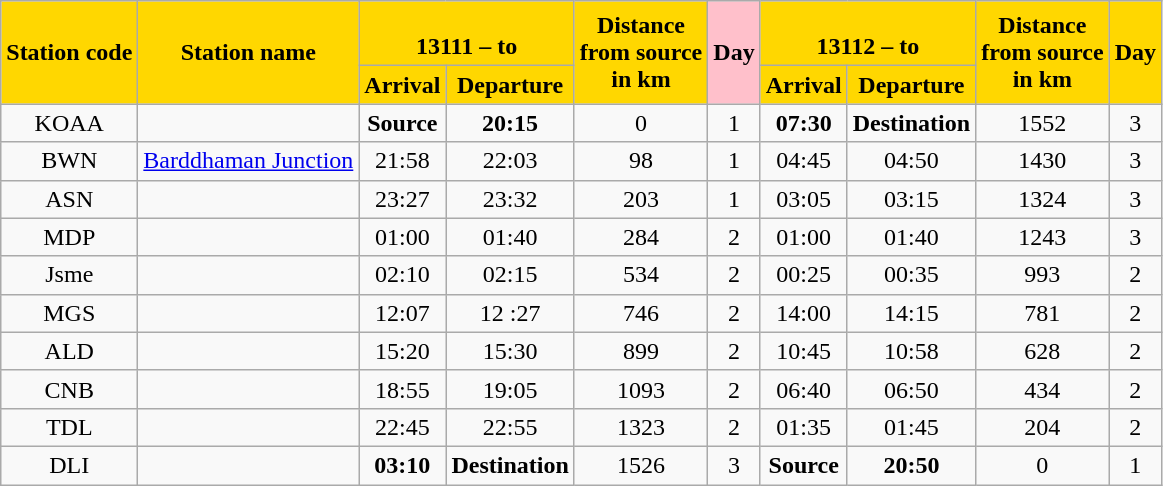<table class="wikitable plainrowheaders unsortable" style="text-align:center">
<tr>
<th scope="col" rowspan="2" style="background:gold;">Station code</th>
<th scope="col" rowspan="2" style="background:gold;">Station name</th>
<th scope="col" colspan="2" style="background:gold;"><br><strong>13111 –  to </strong></th>
<th scope="col" rowspan="2" style="background:gold;">Distance<br> from source <br>in km</th>
<th scope="col" rowspan="2" style="background:Pink;">Day</th>
<th scope="col" colspan="2" style="background:gold;"><br><strong>13112 –  to </strong></th>
<th scope="col" rowspan="2" style="background:gold;">Distance<br> from source <br>in km</th>
<th scope="col" rowspan="2" style="background:gold;">Day</th>
</tr>
<tr>
<th scope="col" colspan="1" style="background:gold;">Arrival</th>
<th scope="col" colspan="1" style="background:gold;">Departure</th>
<th scope="col" colspan="1" style="background:gold;">Arrival</th>
<th scope="col" colspan="1" style="background:gold;">Departure</th>
</tr>
<tr>
<td valign="center">KOAA</td>
<td valign="center"></td>
<td valign="center"><strong>Source</strong></td>
<td valign="center"><strong>20:15</strong></td>
<td valign="center">0</td>
<td valign="center">1</td>
<td valign="center"><strong>07:30</strong></td>
<td valign="center"><strong>Destination</strong></td>
<td valign="center">1552</td>
<td valign="center">3</td>
</tr>
<tr>
<td valign="center">BWN</td>
<td valign="center"><a href='#'>Barddhaman Junction</a></td>
<td valign="center">21:58</td>
<td valign="center">22:03</td>
<td valign="center">98</td>
<td valign="center">1</td>
<td valign="center">04:45</td>
<td valign="center">04:50</td>
<td valign="center">1430</td>
<td valign="center">3</td>
</tr>
<tr>
<td valign="center">ASN</td>
<td valign="center"></td>
<td valign="center">23:27</td>
<td valign="center">23:32</td>
<td valign="center">203</td>
<td valign="center">1</td>
<td valign="center">03:05</td>
<td valign="center">03:15</td>
<td valign="center">1324</td>
<td valign="center">3</td>
</tr>
<tr>
<td valign="center">MDP</td>
<td valign="center"></td>
<td valign="center">01:00</td>
<td valign="center">01:40</td>
<td valign="center">284</td>
<td valign="center">2</td>
<td valign="center">01:00</td>
<td valign="center">01:40</td>
<td valign="center">1243</td>
<td valign="center">3</td>
</tr>
<tr>
<td valign="center">Jsme</td>
<td valign="center"></td>
<td valign="center">02:10</td>
<td valign="center">02:15</td>
<td valign="center">534</td>
<td valign="center">2</td>
<td valign="center">00:25</td>
<td valign="center">00:35</td>
<td valign="center">993</td>
<td valign="center">2</td>
</tr>
<tr>
<td valign="center">MGS</td>
<td valign="center"></td>
<td valign="center">12:07</td>
<td valign="center">12 :27</td>
<td valign="center">746</td>
<td valign="center">2</td>
<td valign="center">14:00</td>
<td valign="center">14:15</td>
<td valign="center">781</td>
<td valign="center">2</td>
</tr>
<tr>
<td valign="center">ALD</td>
<td valign="center"></td>
<td valign="center">15:20</td>
<td valign="center">15:30</td>
<td valign="center">899</td>
<td valign="center">2</td>
<td valign="center">10:45</td>
<td valign="center">10:58</td>
<td valign="center">628</td>
<td valign="center">2</td>
</tr>
<tr>
<td valign="center">CNB</td>
<td valign="center"></td>
<td valign="center">18:55</td>
<td valign="center">19:05</td>
<td valign="center">1093</td>
<td valign="center">2</td>
<td valign="center">06:40</td>
<td valign="center">06:50</td>
<td valign="center">434</td>
<td valign="center">2</td>
</tr>
<tr>
<td valign="center">TDL</td>
<td valign="center"></td>
<td valign="center">22:45</td>
<td valign="center">22:55</td>
<td valign="center">1323</td>
<td valign="center">2</td>
<td valign="center">01:35</td>
<td valign="center">01:45</td>
<td valign="center">204</td>
<td valign="center">2</td>
</tr>
<tr>
<td valign="center">DLI</td>
<td valign="center"></td>
<td valign="center"><strong>03:10</strong></td>
<td valign="center"><strong>Destination</strong></td>
<td valign="center">1526</td>
<td valign="center">3</td>
<td valign="center"><strong>Source</strong></td>
<td valign="center"><strong>20:50</strong></td>
<td valign="center">0</td>
<td valign="center">1</td>
</tr>
</table>
